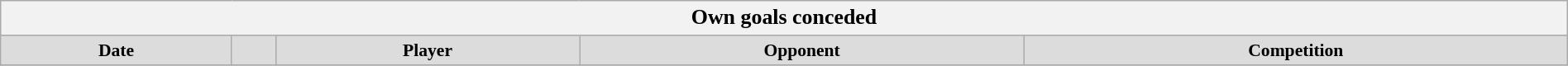<table class="wikitable"  style="font-size:90%; width:100%;">
<tr>
<th colspan=5 style="font-size:120%">Own goals conceded</th>
</tr>
<tr>
<th style="background:#dcdcdc;">Date</th>
<th style="background:#dcdcdc;"></th>
<th style="background:#dcdcdc;">Player</th>
<th style="background:#dcdcdc;">Opponent</th>
<th style="background:#dcdcdc;">Competition</th>
</tr>
<tr>
</tr>
</table>
